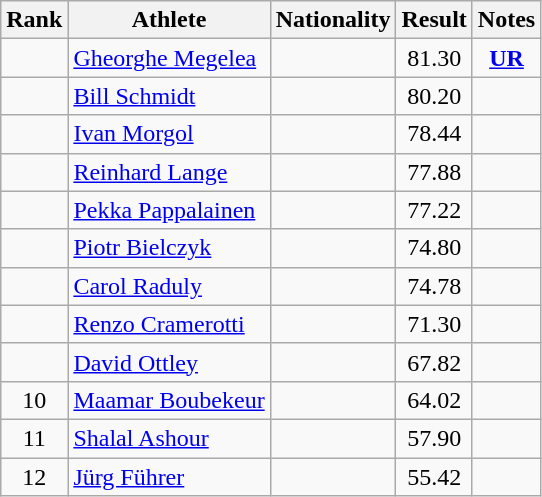<table class="wikitable sortable" style="text-align:center">
<tr>
<th>Rank</th>
<th>Athlete</th>
<th>Nationality</th>
<th>Result</th>
<th>Notes</th>
</tr>
<tr>
<td></td>
<td align=left><a href='#'>Gheorghe Megelea</a></td>
<td align=left></td>
<td>81.30</td>
<td><strong><a href='#'>UR</a></strong></td>
</tr>
<tr>
<td></td>
<td align=left><a href='#'>Bill Schmidt</a></td>
<td align=left></td>
<td>80.20</td>
<td></td>
</tr>
<tr>
<td></td>
<td align=left><a href='#'>Ivan Morgol</a></td>
<td align=left></td>
<td>78.44</td>
<td></td>
</tr>
<tr>
<td></td>
<td align=left><a href='#'>Reinhard Lange</a></td>
<td align=left></td>
<td>77.88</td>
<td></td>
</tr>
<tr>
<td></td>
<td align=left><a href='#'>Pekka Pappalainen</a></td>
<td align=left></td>
<td>77.22</td>
<td></td>
</tr>
<tr>
<td></td>
<td align=left><a href='#'>Piotr Bielczyk</a></td>
<td align=left></td>
<td>74.80</td>
<td></td>
</tr>
<tr>
<td></td>
<td align=left><a href='#'>Carol Raduly</a></td>
<td align=left></td>
<td>74.78</td>
<td></td>
</tr>
<tr>
<td></td>
<td align=left><a href='#'>Renzo Cramerotti</a></td>
<td align=left></td>
<td>71.30</td>
<td></td>
</tr>
<tr>
<td></td>
<td align=left><a href='#'>David Ottley</a></td>
<td align=left></td>
<td>67.82</td>
<td></td>
</tr>
<tr>
<td>10</td>
<td align=left><a href='#'>Maamar Boubekeur</a></td>
<td align=left></td>
<td>64.02</td>
<td></td>
</tr>
<tr>
<td>11</td>
<td align=left><a href='#'>Shalal Ashour</a></td>
<td align=left></td>
<td>57.90</td>
<td></td>
</tr>
<tr>
<td>12</td>
<td align=left><a href='#'>Jürg Führer</a></td>
<td align=left></td>
<td>55.42</td>
<td></td>
</tr>
</table>
